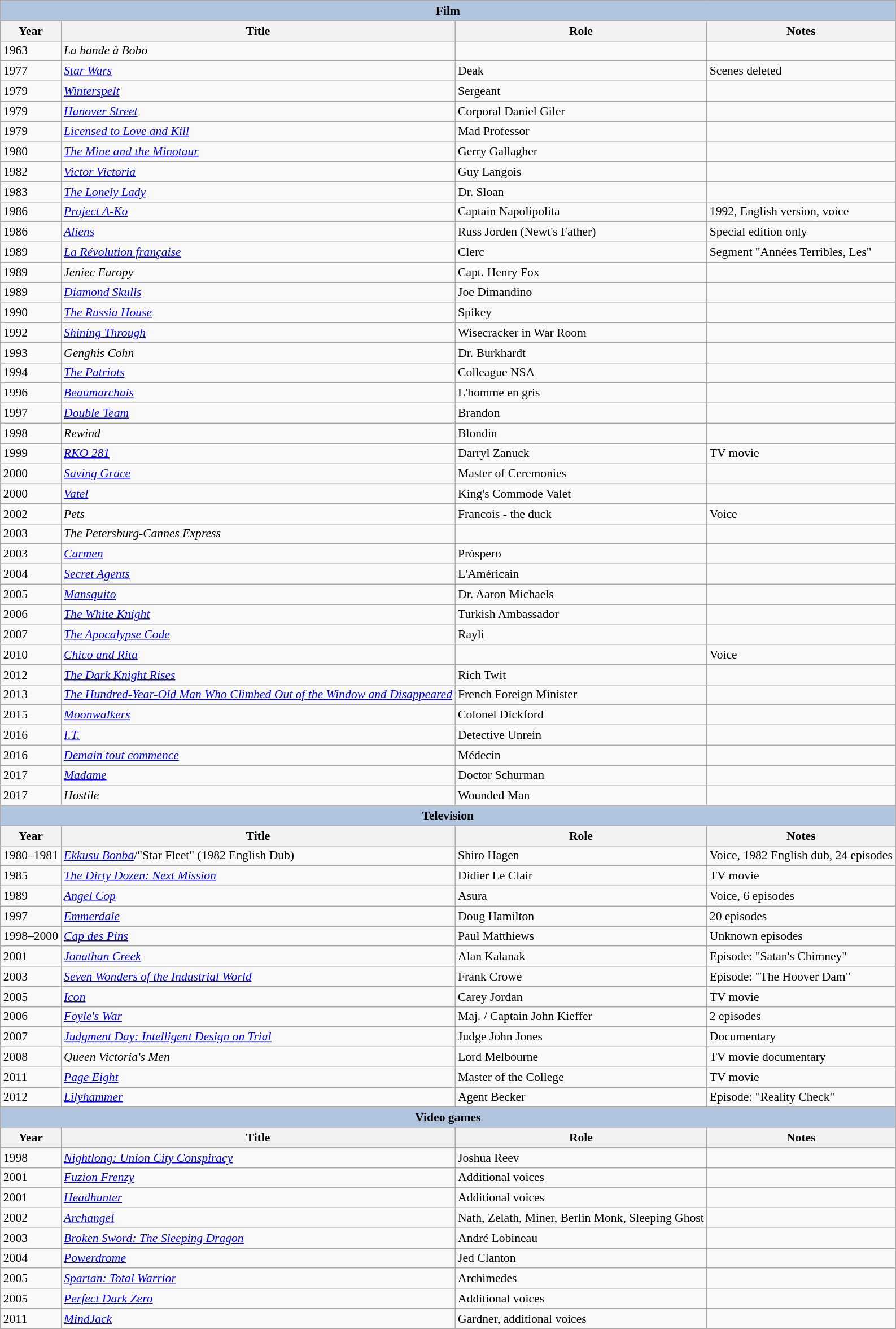<table class="wikitable" style="font-size: 90%;">
<tr>
<th colspan="4" style="background: LightSteelBlue;">Film</th>
</tr>
<tr>
<th>Year</th>
<th>Title</th>
<th>Role</th>
<th>Notes</th>
</tr>
<tr>
<td>1963</td>
<td><em>La bande à Bobo</em></td>
<td></td>
<td></td>
</tr>
<tr>
<td>1977</td>
<td><em><a href='#'>Star Wars</a></em></td>
<td>Deak</td>
<td>Scenes deleted</td>
</tr>
<tr>
<td>1979</td>
<td><em><a href='#'>Winterspelt</a></em></td>
<td>Sergeant</td>
<td></td>
</tr>
<tr>
<td>1979</td>
<td><em><a href='#'>Hanover Street</a></em></td>
<td>Corporal Daniel Giler</td>
<td></td>
</tr>
<tr>
<td>1979</td>
<td><em><a href='#'>Licensed to Love and Kill</a></em></td>
<td>Mad Professor</td>
<td></td>
</tr>
<tr>
<td>1980</td>
<td><em><a href='#'>The Mine and the Minotaur</a></em></td>
<td>Gerry Gallagher</td>
<td></td>
</tr>
<tr>
<td>1982</td>
<td><em><a href='#'>Victor Victoria</a></em></td>
<td>Guy Langois</td>
<td></td>
</tr>
<tr>
<td>1983</td>
<td><em><a href='#'>The Lonely Lady</a></em></td>
<td>Dr. Sloan</td>
<td></td>
</tr>
<tr>
<td>1986</td>
<td><em><a href='#'>Project A-Ko</a></em></td>
<td>Captain  Napolipolita</td>
<td>1992, English version, voice</td>
</tr>
<tr>
<td>1986</td>
<td><em><a href='#'>Aliens</a></em></td>
<td>Russ Jorden (Newt's Father)</td>
<td>Special edition only</td>
</tr>
<tr>
<td>1989</td>
<td><em><a href='#'>La Révolution française</a></em></td>
<td>Clerc</td>
<td>Segment "Années Terribles, Les"</td>
</tr>
<tr>
<td>1989</td>
<td><em>Jeniec Europy</em></td>
<td>Capt. Henry Fox</td>
<td></td>
</tr>
<tr>
<td>1989</td>
<td><em><a href='#'>Diamond Skulls</a></em></td>
<td>Joe Dimandino</td>
<td></td>
</tr>
<tr>
<td>1990</td>
<td><em><a href='#'>The Russia House</a></em></td>
<td>Spikey</td>
<td></td>
</tr>
<tr>
<td>1992</td>
<td><em><a href='#'>Shining Through</a></em></td>
<td>Wisecracker in War Room</td>
<td></td>
</tr>
<tr>
<td>1993</td>
<td><em>Genghis Cohn</em></td>
<td>Dr. Burkhardt</td>
<td></td>
</tr>
<tr>
<td>1994</td>
<td><em><a href='#'>The Patriots</a></em></td>
<td>Colleague NSA</td>
<td></td>
</tr>
<tr>
<td>1996</td>
<td><em><a href='#'>Beaumarchais</a></em></td>
<td>L'homme en gris</td>
<td></td>
</tr>
<tr>
<td>1997</td>
<td><em><a href='#'>Double Team</a></em></td>
<td>Brandon</td>
<td></td>
</tr>
<tr>
<td>1998</td>
<td><em>Rewind</em></td>
<td>Blondin</td>
<td></td>
</tr>
<tr>
<td>1999</td>
<td><em><a href='#'>RKO 281</a></em></td>
<td>Darryl Zanuck</td>
<td>TV movie</td>
</tr>
<tr>
<td>2000</td>
<td><em><a href='#'>Saving Grace</a></em></td>
<td>Master of Ceremonies</td>
<td></td>
</tr>
<tr>
<td>2000</td>
<td><em><a href='#'>Vatel</a></em></td>
<td>King's Commode Valet</td>
<td></td>
</tr>
<tr>
<td>2002</td>
<td><em>Pets</em></td>
<td>Francois - the duck</td>
<td>Voice</td>
</tr>
<tr>
<td>2003</td>
<td><em>The Petersburg-Cannes Express</em></td>
<td></td>
<td></td>
</tr>
<tr>
<td>2003</td>
<td><em><a href='#'>Carmen</a></em></td>
<td>Próspero</td>
<td></td>
</tr>
<tr>
<td>2004</td>
<td><em><a href='#'>Secret Agents</a></em></td>
<td>L'Américain</td>
<td></td>
</tr>
<tr>
<td>2005</td>
<td><em><a href='#'>Mansquito</a></em></td>
<td>Dr. Aaron Michaels</td>
<td></td>
</tr>
<tr>
<td>2006</td>
<td><em><a href='#'>The White Knight</a></em></td>
<td>Turkish Ambassador</td>
<td></td>
</tr>
<tr>
<td>2007</td>
<td><em><a href='#'>The Apocalypse Code</a></em></td>
<td>Rayli</td>
<td></td>
</tr>
<tr>
<td>2010</td>
<td><em><a href='#'>Chico and Rita</a></em></td>
<td></td>
<td>Voice</td>
</tr>
<tr>
<td>2012</td>
<td><em><a href='#'>The Dark Knight Rises</a></em></td>
<td>Rich Twit</td>
<td></td>
</tr>
<tr>
<td>2013</td>
<td><em><a href='#'>The Hundred-Year-Old Man Who Climbed Out of the Window and Disappeared</a></em></td>
<td>French Foreign Minister</td>
<td></td>
</tr>
<tr>
<td>2015</td>
<td><em><a href='#'>Moonwalkers</a></em></td>
<td>Colonel Dickford</td>
<td></td>
</tr>
<tr>
<td>2016</td>
<td><em><a href='#'>I.T.</a></em></td>
<td>Detective Unrein</td>
<td></td>
</tr>
<tr>
<td>2016</td>
<td><em><a href='#'>Demain tout commence</a></em></td>
<td>Médecin</td>
<td></td>
</tr>
<tr>
<td>2017</td>
<td><em><a href='#'>Madame</a></em></td>
<td>Doctor Schurman</td>
<td></td>
</tr>
<tr>
<td>2017</td>
<td><em>Hostile</em></td>
<td>Wounded Man</td>
<td></td>
</tr>
<tr>
</tr>
<tr>
<th colspan="4" style="background: LightSteelBlue;">Television</th>
</tr>
<tr>
<th>Year</th>
<th>Title</th>
<th>Role</th>
<th>Notes</th>
</tr>
<tr>
<td>1980–1981</td>
<td><em><a href='#'>Ekkusu Bonbā</a></em>/"Star Fleet" (1982 English Dub)</td>
<td>Shiro Hagen</td>
<td>Voice, 1982 English dub, 24 episodes</td>
</tr>
<tr>
<td>1985</td>
<td><em><a href='#'>The Dirty Dozen: Next Mission</a></em></td>
<td>Didier Le Clair</td>
<td>TV movie</td>
</tr>
<tr>
<td>1989</td>
<td><em><a href='#'>Angel Cop</a></em></td>
<td>Asura</td>
<td>Voice, 6 episodes</td>
</tr>
<tr>
<td>1997</td>
<td><em><a href='#'>Emmerdale</a></em></td>
<td>Doug Hamilton</td>
<td>20 episodes</td>
</tr>
<tr>
<td>1998–2000</td>
<td><em><a href='#'>Cap des Pins</a></em></td>
<td>Paul Matthiews</td>
<td>Unknown episodes</td>
</tr>
<tr>
<td>2001</td>
<td><em><a href='#'>Jonathan Creek</a></em></td>
<td>Alan Kalanak</td>
<td>Episode: "Satan's Chimney"</td>
</tr>
<tr>
<td>2003</td>
<td><em><a href='#'>Seven Wonders of the Industrial World</a></em></td>
<td>Frank Crowe</td>
<td>Episode: "The Hoover Dam"</td>
</tr>
<tr>
<td>2005</td>
<td><em><a href='#'>Icon</a></em></td>
<td>Carey Jordan</td>
<td>TV movie</td>
</tr>
<tr>
<td>2006</td>
<td><em><a href='#'>Foyle's War</a></em></td>
<td>Maj. / Captain John Kieffer</td>
<td>2 episodes</td>
</tr>
<tr>
<td>2007</td>
<td><em><a href='#'>Judgment Day: Intelligent Design on Trial</a></em></td>
<td>Judge John Jones</td>
<td>Documentary</td>
</tr>
<tr>
<td>2008</td>
<td><em>Queen Victoria's Men</em></td>
<td>Lord Melbourne</td>
<td>TV movie documentary</td>
</tr>
<tr>
<td>2011</td>
<td><em><a href='#'>Page Eight</a></em></td>
<td>Master of the College</td>
<td>TV movie</td>
</tr>
<tr>
<td>2012</td>
<td><em><a href='#'>Lilyhammer</a></em></td>
<td>Agent Becker</td>
<td>Episode: "Reality Check"</td>
</tr>
<tr>
<th colspan="4" style="background: LightSteelBlue;">Video games</th>
</tr>
<tr>
<th>Year</th>
<th>Title</th>
<th>Role</th>
<th>Notes</th>
</tr>
<tr>
<td>1998</td>
<td><em><a href='#'>Nightlong: Union City Conspiracy</a></em></td>
<td>Joshua Reev</td>
<td></td>
</tr>
<tr>
<td>2001</td>
<td><em><a href='#'>Fuzion Frenzy</a></em></td>
<td>Additional voices</td>
<td></td>
</tr>
<tr>
<td>2001</td>
<td><em><a href='#'>Headhunter</a></em></td>
<td>Additional voices</td>
<td></td>
</tr>
<tr>
<td>2002</td>
<td><em><a href='#'>Archangel</a></em></td>
<td>Nath, Zelath, Miner, Berlin Monk, Sleeping Ghost</td>
<td></td>
</tr>
<tr>
<td>2003</td>
<td><em><a href='#'>Broken Sword: The Sleeping Dragon</a></em></td>
<td>André Lobineau</td>
<td></td>
</tr>
<tr>
<td>2004</td>
<td><em><a href='#'>Powerdrome</a></em></td>
<td>Jed Clanton</td>
<td></td>
</tr>
<tr>
<td>2005</td>
<td><em><a href='#'>Spartan: Total Warrior</a></em></td>
<td>Archimedes</td>
<td></td>
</tr>
<tr>
<td>2005</td>
<td><em><a href='#'>Perfect Dark Zero</a></em></td>
<td>Additional voices</td>
<td></td>
</tr>
<tr>
<td>2011</td>
<td><em><a href='#'>MindJack</a></em></td>
<td>Gardner, additional voices</td>
<td></td>
</tr>
</table>
